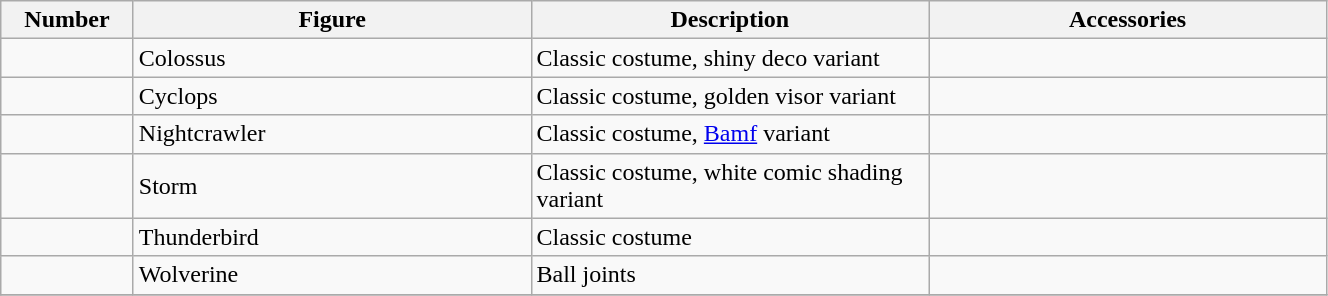<table class="wikitable" width="70%">
<tr>
<th width=10%>Number</th>
<th width=30%>Figure</th>
<th width=30%>Description</th>
<th width=30%>Accessories</th>
</tr>
<tr>
<td></td>
<td>Colossus</td>
<td>Classic costume, shiny deco variant</td>
<td></td>
</tr>
<tr>
<td></td>
<td>Cyclops</td>
<td>Classic costume, golden visor variant</td>
<td></td>
</tr>
<tr>
<td></td>
<td>Nightcrawler</td>
<td>Classic costume, <a href='#'>Bamf</a> variant</td>
<td></td>
</tr>
<tr>
<td></td>
<td>Storm</td>
<td>Classic costume, white comic shading variant</td>
<td></td>
</tr>
<tr>
<td></td>
<td>Thunderbird</td>
<td>Classic costume</td>
<td></td>
</tr>
<tr>
<td></td>
<td>Wolverine</td>
<td>Ball joints</td>
<td></td>
</tr>
<tr>
</tr>
</table>
